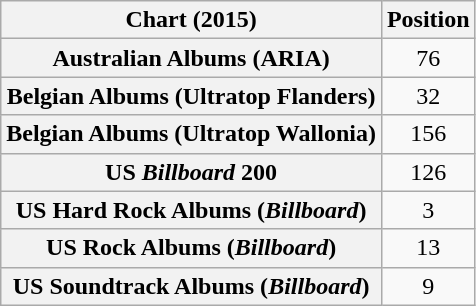<table class="wikitable plainrowheaders sortable" style="text-align:center">
<tr>
<th scope="col">Chart (2015)</th>
<th scope="col">Position</th>
</tr>
<tr>
<th scope="row">Australian Albums (ARIA)</th>
<td>76</td>
</tr>
<tr>
<th scope="row">Belgian Albums (Ultratop Flanders)</th>
<td>32</td>
</tr>
<tr>
<th scope="row">Belgian Albums (Ultratop Wallonia)</th>
<td>156</td>
</tr>
<tr>
<th scope="row">US <em>Billboard</em> 200</th>
<td>126</td>
</tr>
<tr>
<th scope="row">US Hard Rock Albums (<em>Billboard</em>)</th>
<td>3</td>
</tr>
<tr>
<th scope="row">US Rock Albums (<em>Billboard</em>)</th>
<td>13</td>
</tr>
<tr>
<th scope="row">US Soundtrack Albums (<em>Billboard</em>)</th>
<td>9</td>
</tr>
</table>
